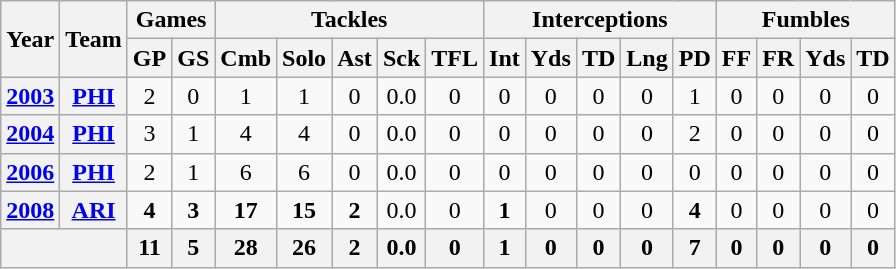<table class="wikitable" style="text-align:center">
<tr>
<th rowspan="2">Year</th>
<th rowspan="2">Team</th>
<th colspan="2">Games</th>
<th colspan="5">Tackles</th>
<th colspan="5">Interceptions</th>
<th colspan="4">Fumbles</th>
</tr>
<tr>
<th>GP</th>
<th>GS</th>
<th>Cmb</th>
<th>Solo</th>
<th>Ast</th>
<th>Sck</th>
<th>TFL</th>
<th>Int</th>
<th>Yds</th>
<th>TD</th>
<th>Lng</th>
<th>PD</th>
<th>FF</th>
<th>FR</th>
<th>Yds</th>
<th>TD</th>
</tr>
<tr>
<th><a href='#'>2003</a></th>
<th><a href='#'>PHI</a></th>
<td>2</td>
<td>0</td>
<td>1</td>
<td>1</td>
<td>0</td>
<td>0.0</td>
<td>0</td>
<td>0</td>
<td>0</td>
<td>0</td>
<td>0</td>
<td>1</td>
<td>0</td>
<td>0</td>
<td>0</td>
<td>0</td>
</tr>
<tr>
<th><a href='#'>2004</a></th>
<th><a href='#'>PHI</a></th>
<td>3</td>
<td>1</td>
<td>4</td>
<td>4</td>
<td>0</td>
<td>0.0</td>
<td>0</td>
<td>0</td>
<td>0</td>
<td>0</td>
<td>0</td>
<td>2</td>
<td>0</td>
<td>0</td>
<td>0</td>
<td>0</td>
</tr>
<tr>
<th><a href='#'>2006</a></th>
<th><a href='#'>PHI</a></th>
<td>2</td>
<td>1</td>
<td>6</td>
<td>6</td>
<td>0</td>
<td>0.0</td>
<td>0</td>
<td>0</td>
<td>0</td>
<td>0</td>
<td>0</td>
<td>0</td>
<td>0</td>
<td>0</td>
<td>0</td>
<td>0</td>
</tr>
<tr>
<th><a href='#'>2008</a></th>
<th><a href='#'>ARI</a></th>
<td><strong>4</strong></td>
<td><strong>3</strong></td>
<td><strong>17</strong></td>
<td><strong>15</strong></td>
<td><strong>2</strong></td>
<td>0.0</td>
<td>0</td>
<td><strong>1</strong></td>
<td>0</td>
<td>0</td>
<td>0</td>
<td><strong>4</strong></td>
<td>0</td>
<td>0</td>
<td>0</td>
<td>0</td>
</tr>
<tr>
<th colspan="2"></th>
<th>11</th>
<th>5</th>
<th>28</th>
<th>26</th>
<th>2</th>
<th>0.0</th>
<th>0</th>
<th>1</th>
<th>0</th>
<th>0</th>
<th>0</th>
<th>7</th>
<th>0</th>
<th>0</th>
<th>0</th>
<th>0</th>
</tr>
</table>
